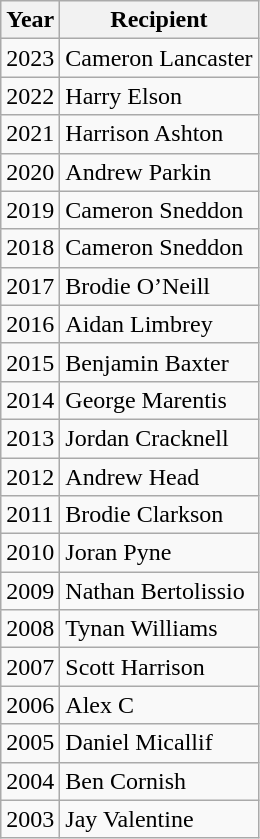<table class="wikitable">
<tr>
<th>Year</th>
<th>Recipient</th>
</tr>
<tr>
<td>2023</td>
<td>Cameron Lancaster</td>
</tr>
<tr>
<td>2022</td>
<td>Harry Elson</td>
</tr>
<tr>
<td>2021</td>
<td>Harrison Ashton</td>
</tr>
<tr>
<td>2020</td>
<td>Andrew Parkin</td>
</tr>
<tr>
<td>2019</td>
<td>Cameron Sneddon</td>
</tr>
<tr>
<td>2018</td>
<td>Cameron Sneddon</td>
</tr>
<tr>
<td>2017</td>
<td>Brodie O’Neill</td>
</tr>
<tr>
<td>2016</td>
<td>Aidan Limbrey</td>
</tr>
<tr>
<td>2015</td>
<td>Benjamin Baxter</td>
</tr>
<tr>
<td>2014</td>
<td>George Marentis</td>
</tr>
<tr>
<td>2013</td>
<td>Jordan Cracknell</td>
</tr>
<tr>
<td>2012</td>
<td>Andrew Head</td>
</tr>
<tr>
<td>2011</td>
<td>Brodie Clarkson</td>
</tr>
<tr>
<td>2010</td>
<td>Joran Pyne</td>
</tr>
<tr>
<td>2009</td>
<td>Nathan Bertolissio</td>
</tr>
<tr>
<td>2008</td>
<td>Tynan Williams</td>
</tr>
<tr>
<td>2007</td>
<td>Scott Harrison</td>
</tr>
<tr>
<td>2006</td>
<td>Alex C</td>
</tr>
<tr>
<td>2005</td>
<td>Daniel Micallif</td>
</tr>
<tr>
<td>2004</td>
<td>Ben Cornish</td>
</tr>
<tr>
<td>2003</td>
<td>Jay Valentine</td>
</tr>
</table>
